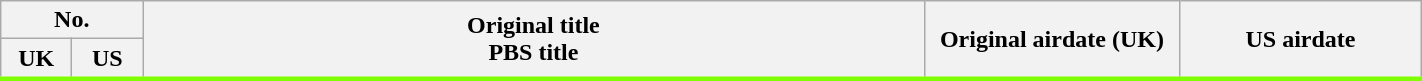<table class="wikitable"  style="width:75%; background:#fff;">
<tr>
<th colspan="2">No.</th>
<th rowspan="2">Original title<br>PBS title</th>
<th style="width:18%;" rowspan="2">Original airdate (UK)</th>
<th style="width:17%;" rowspan="2">US airdate</th>
</tr>
<tr style="border-bottom:3px solid #7FFF00">
<th style="width:5%;">UK</th>
<th style="width:5%;">US<br>


</th>
</tr>
</table>
